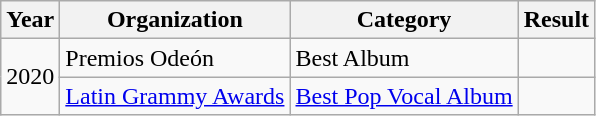<table class="wikitable">
<tr>
<th>Year</th>
<th>Organization</th>
<th>Category</th>
<th>Result</th>
</tr>
<tr>
<td rowspan="2">2020</td>
<td>Premios Odeón</td>
<td>Best Album</td>
<td></td>
</tr>
<tr>
<td><a href='#'>Latin Grammy Awards</a></td>
<td><a href='#'>Best Pop Vocal Album</a></td>
<td></td>
</tr>
</table>
